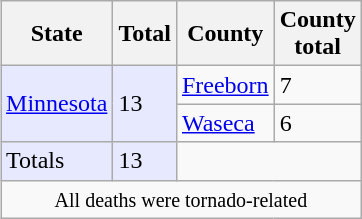<table class="wikitable" style="margin:0 0 0.5em 1em;float:right;">
<tr>
<th>State</th>
<th>Total</th>
<th>County</th>
<th>County<br>total</th>
</tr>
<tr>
<td rowspan=2 bgcolor="#e6e9ff"><a href='#'>Minnesota</a></td>
<td rowspan=2 bgcolor="#e6e9ff">13</td>
<td><a href='#'>Freeborn</a></td>
<td>7</td>
</tr>
<tr>
<td><a href='#'>Waseca</a></td>
<td>6</td>
</tr>
<tr>
<td bgcolor="#e6e9ff">Totals</td>
<td bgcolor="#e6e9ff">13</td>
<td colspan=2></td>
</tr>
<tr>
<td colspan=4 align=center><small>All deaths were tornado-related</small></td>
</tr>
</table>
